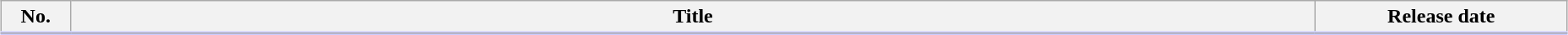<table class="wikitable" style="width:98%; margin:auto; background:#FFF;">
<tr style="border-bottom: 3px solid #CCF;">
<th style="width:3em;">No.</th>
<th>Title</th>
<th style="width:12em;">Release date</th>
</tr>
<tr>
</tr>
</table>
